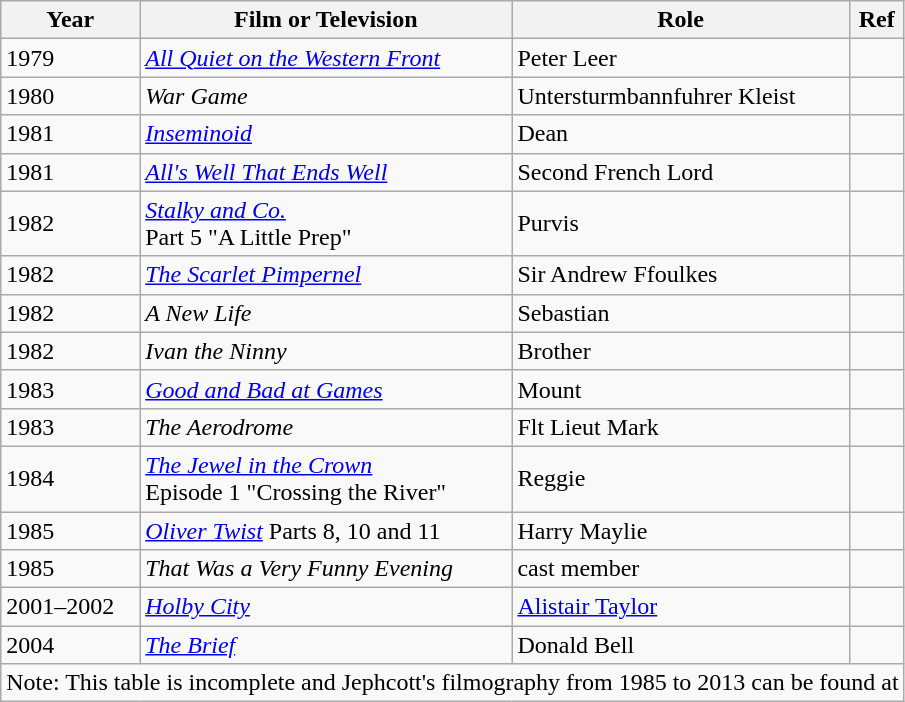<table class="wikitable">
<tr>
<th>Year</th>
<th>Film or Television</th>
<th>Role</th>
<th>Ref</th>
</tr>
<tr>
<td>1979</td>
<td><a href='#'><em>All Quiet on the Western Front</em></a></td>
<td>Peter Leer</td>
<td></td>
</tr>
<tr>
<td>1980</td>
<td><em>War Game</em></td>
<td>Untersturmbannfuhrer Kleist</td>
<td></td>
</tr>
<tr>
<td>1981</td>
<td><em><a href='#'>Inseminoid</a></em></td>
<td>Dean</td>
<td></td>
</tr>
<tr>
<td>1981</td>
<td><em><a href='#'>All's Well That Ends Well</a></em></td>
<td>Second French Lord</td>
<td></td>
</tr>
<tr>
<td>1982</td>
<td><em><a href='#'>Stalky and Co.</a></em><br>Part 5 "A Little Prep"</td>
<td>Purvis</td>
<td></td>
</tr>
<tr>
<td>1982</td>
<td><a href='#'><em>The Scarlet Pimpernel</em></a></td>
<td>Sir Andrew Ffoulkes</td>
<td></td>
</tr>
<tr>
<td>1982</td>
<td><em>A New Life</em></td>
<td>Sebastian</td>
<td></td>
</tr>
<tr>
<td>1982</td>
<td><em>Ivan the Ninny</em></td>
<td>Brother</td>
<td></td>
</tr>
<tr>
<td>1983</td>
<td><em><a href='#'>Good and Bad at Games</a></em></td>
<td>Mount</td>
<td></td>
</tr>
<tr>
<td>1983</td>
<td><em>The Aerodrome</em></td>
<td>Flt Lieut Mark</td>
<td></td>
</tr>
<tr>
<td>1984</td>
<td><a href='#'><em>The Jewel in the Crown</em></a><br>Episode 1 "Crossing the River"</td>
<td>Reggie</td>
<td></td>
</tr>
<tr>
<td>1985</td>
<td><a href='#'><em>Oliver Twist</em></a> Parts 8, 10 and 11</td>
<td>Harry Maylie</td>
<td></td>
</tr>
<tr>
<td>1985</td>
<td><em>That Was a Very Funny Evening</em></td>
<td>cast member</td>
<td></td>
</tr>
<tr>
<td>2001–2002</td>
<td><em><a href='#'>Holby City</a></em></td>
<td><a href='#'>Alistair Taylor</a></td>
<td></td>
</tr>
<tr>
<td>2004</td>
<td><em><a href='#'>The Brief</a></em></td>
<td>Donald Bell</td>
<td></td>
</tr>
<tr>
<td colspan="4">Note: This table is incomplete and Jephcott's filmography from 1985 to 2013 can be found at </td>
</tr>
</table>
